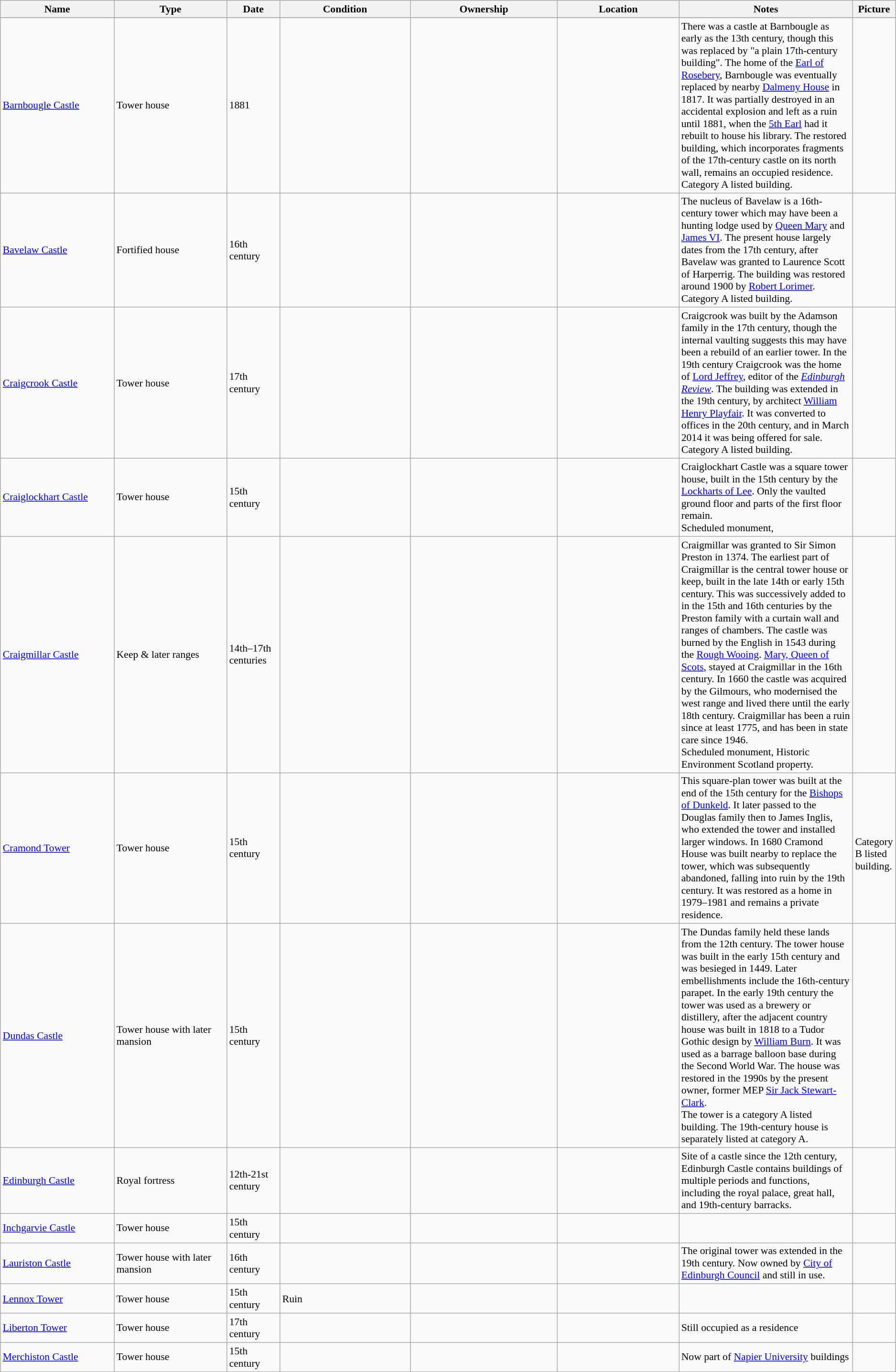<table class="wikitable sortable" style="font-size:90%">
<tr>
<th style="width:13%;">Name</th>
<th style="width:13%;">Type</th>
<th style="width:6%;">Date</th>
<th style="width:15%;">Condition</th>
<th style="width:17%;">Ownership</th>
<th style="width:14%;">Location</th>
<th style="width:20%;">Notes</th>
<th style="width:20%;">Picture</th>
</tr>
<tr>
</tr>
<tr>
<td><a href='#'>Barnbougle Castle</a></td>
<td>Tower house</td>
<td>1881</td>
<td></td>
<td></td>
<td></td>
<td>There was a castle at Barnbougle as early as the 13th century, though this was replaced by "a plain 17th-century building". The home of the <a href='#'>Earl of Rosebery</a>, Barnbougle was eventually replaced by nearby <a href='#'>Dalmeny House</a> in 1817. It was partially destroyed in an accidental explosion and left as a ruin until 1881, when the <a href='#'>5th Earl</a> had it rebuilt to house his library.  The restored building, which incorporates fragments of the 17th-century castle on its north wall, remains an occupied residence.<br>Category A listed building.</td>
<td></td>
</tr>
<tr>
<td><a href='#'>Bavelaw Castle</a></td>
<td>Fortified house</td>
<td>16th century</td>
<td></td>
<td></td>
<td></td>
<td>The nucleus of Bavelaw is a 16th-century tower which may have been a hunting lodge used by <a href='#'>Queen Mary</a> and <a href='#'>James VI</a>. The present house largely dates from the 17th century, after Bavelaw was granted to Laurence Scott of Harperrig. The building was restored around 1900 by <a href='#'>Robert Lorimer</a>.<br>Category A listed building.</td>
<td></td>
</tr>
<tr>
<td><a href='#'>Craigcrook Castle</a></td>
<td>Tower house</td>
<td>17th century</td>
<td></td>
<td></td>
<td></td>
<td>Craigcrook was built by the Adamson family in the 17th century, though the internal vaulting suggests this may have been a rebuild of an earlier tower. In the 19th century Craigcrook was the home of <a href='#'>Lord Jeffrey</a>, editor of the <em><a href='#'>Edinburgh Review</a></em>. The building was extended in the 19th century, by architect <a href='#'>William Henry Playfair</a>. It was converted to offices in the 20th century, and in March 2014 it was being offered for sale.<br>Category A listed building.</td>
<td></td>
</tr>
<tr>
<td><a href='#'>Craiglockhart Castle</a></td>
<td>Tower house</td>
<td>15th century</td>
<td></td>
<td></td>
<td></td>
<td>Craiglockhart Castle was a square tower house, built in the 15th century by the <a href='#'>Lockharts of Lee</a>. Only the vaulted ground floor and parts of the first floor remain.<br>Scheduled monument,</td>
<td></td>
</tr>
<tr>
<td><a href='#'>Craigmillar Castle</a></td>
<td>Keep & later ranges</td>
<td>14th–17th centuries</td>
<td></td>
<td></td>
<td></td>
<td>Craigmillar was granted to Sir Simon Preston in 1374. The earliest part of Craigmillar is the central tower house or keep, built in the late 14th or early 15th century. This was successively added to in the 15th and 16th centuries by the Preston family with a curtain wall and ranges of chambers. The castle was burned by the English in 1543 during the <a href='#'>Rough Wooing</a>. <a href='#'>Mary, Queen of Scots</a>, stayed at Craigmillar in the 16th century. In 1660 the castle was acquired by the Gilmours, who modernised the west range and lived there until the early 18th century. Craigmillar has been a ruin since at least 1775, and has been in state care since 1946.<br>Scheduled monument, Historic Environment Scotland property.</td>
<td></td>
</tr>
<tr>
<td><a href='#'>Cramond Tower</a></td>
<td>Tower house</td>
<td>15th century</td>
<td></td>
<td></td>
<td></td>
<td>This square-plan tower was built at the end of the 15th century for the <a href='#'>Bishops of Dunkeld</a>. It later passed to the Douglas family then to James Inglis, who extended the tower and installed larger windows. In 1680 Cramond House was built nearby to replace the tower, which was subsequently abandoned, falling into ruin by the 19th century. It was restored as a home in 1979–1981 and remains a private residence.</td>
<td><br>Category B listed building.</td>
</tr>
<tr>
<td><a href='#'>Dundas Castle</a></td>
<td>Tower house with later mansion</td>
<td>15th century</td>
<td></td>
<td></td>
<td></td>
<td>The Dundas family held these lands from the 12th century. The tower house was built in the early 15th century and was besieged in 1449.  Later embellishments include the 16th-century parapet. In the early 19th century the tower was used as a brewery or distillery, after the adjacent country house was built in 1818 to a Tudor Gothic design by <a href='#'>William Burn</a>. It was used as a barrage balloon base during the Second World War. The house was restored in the 1990s by the present owner, former MEP <a href='#'>Sir Jack Stewart-Clark</a>.<br>The tower is a category A listed building. The 19th-century house is separately listed at category A.</td>
<td></td>
</tr>
<tr>
<td><a href='#'>Edinburgh Castle</a></td>
<td>Royal fortress</td>
<td>12th-21st century</td>
<td></td>
<td></td>
<td></td>
<td>Site of a castle since the 12th century, Edinburgh Castle contains buildings of multiple periods and functions, including the royal palace, great hall, and 19th-century barracks.</td>
<td></td>
</tr>
<tr>
<td><a href='#'>Inchgarvie Castle</a></td>
<td>Tower house</td>
<td>15th century</td>
<td></td>
<td></td>
<td></td>
<td></td>
<td></td>
</tr>
<tr>
<td><a href='#'>Lauriston Castle</a></td>
<td>Tower house with later mansion</td>
<td>16th century</td>
<td></td>
<td></td>
<td></td>
<td>The original tower was extended in the 19th century. Now owned by <a href='#'>City of Edinburgh Council</a> and still in use.</td>
<td></td>
</tr>
<tr>
<td><a href='#'>Lennox Tower</a></td>
<td>Tower house</td>
<td>15th century</td>
<td>Ruin</td>
<td></td>
<td></td>
<td></td>
<td></td>
</tr>
<tr>
<td><a href='#'>Liberton Tower</a></td>
<td>Tower house</td>
<td>17th century</td>
<td></td>
<td></td>
<td></td>
<td>Still occupied as a residence</td>
<td></td>
</tr>
<tr>
<td><a href='#'>Merchiston Castle</a></td>
<td>Tower house</td>
<td>15th century</td>
<td></td>
<td></td>
<td></td>
<td>Now part of <a href='#'>Napier University</a> buildings</td>
<td></td>
</tr>
</table>
